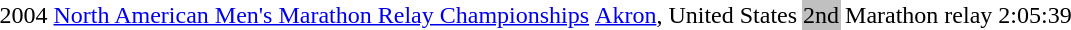<table>
<tr>
<td>2004</td>
<td><a href='#'>North American Men's Marathon Relay Championships</a></td>
<td><a href='#'>Akron</a>, United States</td>
<td bgcolor=silver>2nd</td>
<td>Marathon relay</td>
<td>2:05:39</td>
</tr>
</table>
